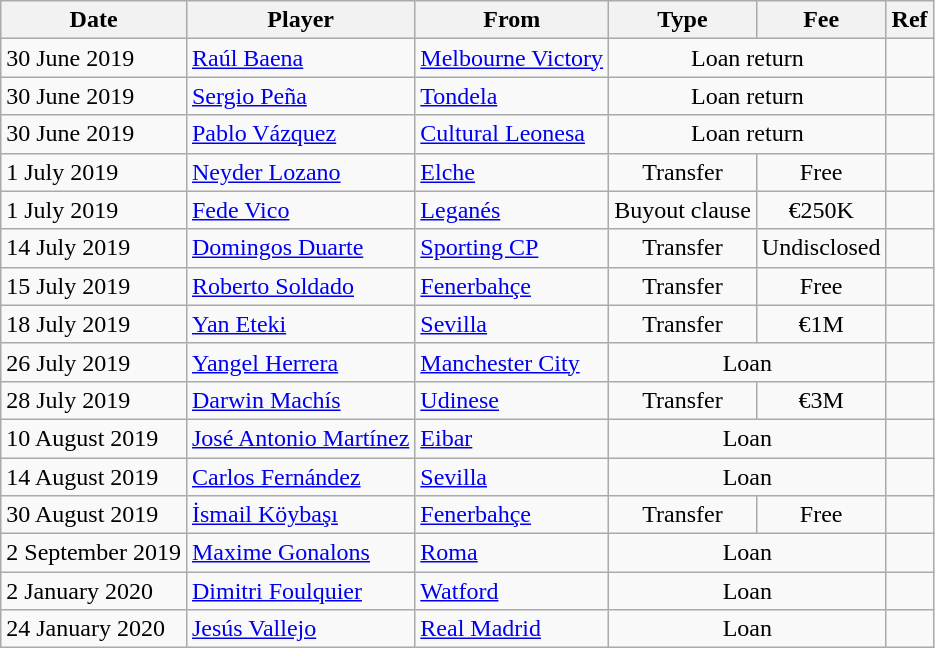<table class="wikitable">
<tr>
<th>Date</th>
<th>Player</th>
<th>From</th>
<th>Type</th>
<th>Fee</th>
<th>Ref</th>
</tr>
<tr>
<td>30 June 2019</td>
<td> <a href='#'>Raúl Baena</a></td>
<td> <a href='#'>Melbourne Victory</a></td>
<td align=center colspan=2>Loan return</td>
<td align=center></td>
</tr>
<tr>
<td>30 June 2019</td>
<td> <a href='#'>Sergio Peña</a></td>
<td> <a href='#'>Tondela</a></td>
<td align=center colspan=2>Loan return</td>
<td align=center></td>
</tr>
<tr>
<td>30 June 2019</td>
<td> <a href='#'>Pablo Vázquez</a></td>
<td><a href='#'>Cultural Leonesa</a></td>
<td align=center colspan=2>Loan return</td>
<td align=center></td>
</tr>
<tr>
<td>1 July 2019</td>
<td> <a href='#'>Neyder Lozano</a></td>
<td><a href='#'>Elche</a></td>
<td align=center>Transfer</td>
<td align=center>Free</td>
<td align=center></td>
</tr>
<tr>
<td>1 July 2019</td>
<td> <a href='#'>Fede Vico</a></td>
<td><a href='#'>Leganés</a></td>
<td align=center>Buyout clause</td>
<td align=center>€250K</td>
<td align=center></td>
</tr>
<tr>
<td>14 July 2019</td>
<td> <a href='#'>Domingos Duarte</a></td>
<td> <a href='#'>Sporting CP</a></td>
<td align=center>Transfer</td>
<td align=center>Undisclosed</td>
<td align=center></td>
</tr>
<tr>
<td>15 July 2019</td>
<td> <a href='#'>Roberto Soldado</a></td>
<td> <a href='#'>Fenerbahçe</a></td>
<td align=center>Transfer</td>
<td align=center>Free</td>
<td align=center></td>
</tr>
<tr>
<td>18 July 2019</td>
<td> <a href='#'>Yan Eteki</a></td>
<td><a href='#'>Sevilla</a></td>
<td align=center>Transfer</td>
<td align=center>€1M</td>
<td></td>
</tr>
<tr>
<td>26 July 2019</td>
<td> <a href='#'>Yangel Herrera</a></td>
<td> <a href='#'>Manchester City</a></td>
<td align=center colspan=2>Loan</td>
<td align=center></td>
</tr>
<tr>
<td>28 July 2019</td>
<td> <a href='#'>Darwin Machís</a></td>
<td> <a href='#'>Udinese</a></td>
<td align=center>Transfer</td>
<td align=center>€3M</td>
<td></td>
</tr>
<tr>
<td>10 August 2019</td>
<td> <a href='#'>José Antonio Martínez</a></td>
<td><a href='#'>Eibar</a></td>
<td align=center colspan=2>Loan</td>
<td align=center></td>
</tr>
<tr>
<td>14 August 2019</td>
<td> <a href='#'>Carlos Fernández</a></td>
<td><a href='#'>Sevilla</a></td>
<td align=center colspan=2>Loan</td>
<td align=center></td>
</tr>
<tr>
<td>30 August 2019</td>
<td> <a href='#'>İsmail Köybaşı</a></td>
<td> <a href='#'>Fenerbahçe</a></td>
<td align=center>Transfer</td>
<td align=center>Free</td>
<td align=center></td>
</tr>
<tr>
<td>2 September 2019</td>
<td> <a href='#'>Maxime Gonalons</a></td>
<td> <a href='#'>Roma</a></td>
<td align=center colspan=2>Loan</td>
<td align=center></td>
</tr>
<tr>
<td>2 January 2020</td>
<td> <a href='#'>Dimitri Foulquier</a></td>
<td> <a href='#'>Watford</a></td>
<td align=center colspan=2>Loan</td>
<td align=center></td>
</tr>
<tr>
<td>24 January 2020</td>
<td> <a href='#'>Jesús Vallejo</a></td>
<td><a href='#'>Real Madrid</a></td>
<td align=center colspan=2>Loan</td>
<td align=center></td>
</tr>
</table>
